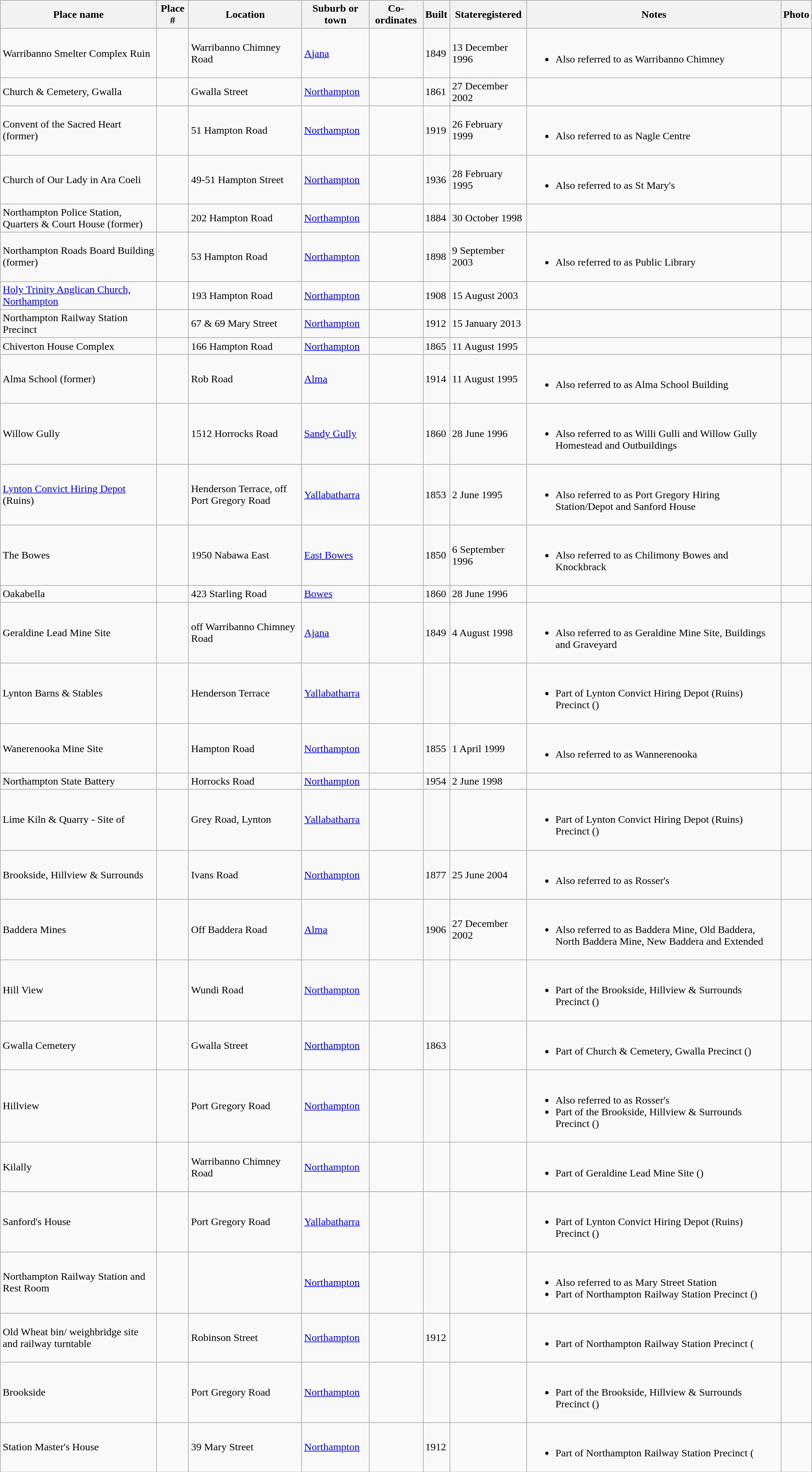<table class="wikitable sortable">
<tr>
<th>Place name</th>
<th>Place #</th>
<th>Location</th>
<th>Suburb or town</th>
<th>Co-ordinates</th>
<th>Built</th>
<th>Stateregistered</th>
<th class="unsortable">Notes</th>
<th class="unsortable">Photo</th>
</tr>
<tr>
<td>Warribanno Smelter Complex Ruin</td>
<td></td>
<td>Warribanno Chimney Road</td>
<td><a href='#'>Ajana</a></td>
<td></td>
<td>1849</td>
<td>13 December 1996</td>
<td><br><ul><li>Also referred to as Warribanno Chimney</li></ul></td>
<td></td>
</tr>
<tr>
<td>Church & Cemetery, Gwalla</td>
<td></td>
<td>Gwalla Street</td>
<td><a href='#'>Northampton</a></td>
<td></td>
<td>1861</td>
<td>27 December 2002</td>
<td></td>
<td></td>
</tr>
<tr>
<td>Convent of the Sacred Heart (former)</td>
<td></td>
<td>51 Hampton Road</td>
<td><a href='#'>Northampton</a></td>
<td></td>
<td>1919</td>
<td>26 February 1999</td>
<td><br><ul><li>Also referred to as Nagle Centre</li></ul></td>
<td></td>
</tr>
<tr>
<td>Church of Our Lady in Ara Coeli</td>
<td></td>
<td>49-51 Hampton Street</td>
<td><a href='#'>Northampton</a></td>
<td></td>
<td>1936</td>
<td>28 February 1995</td>
<td><br><ul><li>Also referred to as St Mary's</li></ul></td>
<td></td>
</tr>
<tr>
<td>Northampton Police Station, Quarters & Court House (former)</td>
<td></td>
<td>202 Hampton Road</td>
<td><a href='#'>Northampton</a></td>
<td></td>
<td>1884</td>
<td>30 October 1998</td>
<td></td>
<td></td>
</tr>
<tr>
<td>Northampton Roads Board Building (former)</td>
<td></td>
<td>53 Hampton Road</td>
<td><a href='#'>Northampton</a></td>
<td></td>
<td>1898</td>
<td>9 September 2003</td>
<td><br><ul><li>Also referred to as Public Library</li></ul></td>
<td></td>
</tr>
<tr>
<td><a href='#'>Holy Trinity Anglican Church, Northampton</a></td>
<td></td>
<td>193 Hampton Road</td>
<td><a href='#'>Northampton</a></td>
<td></td>
<td>1908</td>
<td>15 August 2003</td>
<td></td>
<td></td>
</tr>
<tr>
<td>Northampton Railway Station Precinct</td>
<td></td>
<td>67 & 69 Mary Street</td>
<td><a href='#'>Northampton</a></td>
<td></td>
<td>1912</td>
<td>15 January 2013</td>
<td></td>
<td></td>
</tr>
<tr>
<td>Chiverton House Complex</td>
<td></td>
<td>166 Hampton Road</td>
<td><a href='#'>Northampton</a></td>
<td></td>
<td>1865</td>
<td>11 August 1995</td>
<td></td>
<td></td>
</tr>
<tr>
<td>Alma School (former)</td>
<td></td>
<td>Rob Road</td>
<td><a href='#'>Alma</a></td>
<td></td>
<td>1914</td>
<td>11 August 1995</td>
<td><br><ul><li>Also referred to as Alma School Building</li></ul></td>
<td></td>
</tr>
<tr>
<td>Willow Gully</td>
<td></td>
<td>1512 Horrocks Road</td>
<td><a href='#'>Sandy Gully</a></td>
<td></td>
<td>1860</td>
<td>28 June 1996</td>
<td><br><ul><li>Also referred to as Willi Gulli and Willow Gully Homestead and Outbuildings</li></ul></td>
<td></td>
</tr>
<tr>
<td><a href='#'>Lynton Convict Hiring Depot</a> (Ruins)</td>
<td></td>
<td>Henderson Terrace, off Port Gregory Road</td>
<td><a href='#'>Yallabatharra</a></td>
<td></td>
<td>1853</td>
<td>2 June 1995</td>
<td><br><ul><li>Also referred to as Port Gregory Hiring Station/Depot and Sanford House</li></ul></td>
<td></td>
</tr>
<tr>
<td>The Bowes</td>
<td></td>
<td>1950 Nabawa East</td>
<td><a href='#'>East Bowes</a></td>
<td></td>
<td>1850</td>
<td>6 September 1996</td>
<td><br><ul><li>Also referred to as Chilimony Bowes and Knockbrack</li></ul></td>
<td></td>
</tr>
<tr>
<td>Oakabella</td>
<td></td>
<td>423 Starling Road</td>
<td><a href='#'>Bowes</a></td>
<td></td>
<td>1860</td>
<td>28 June 1996</td>
<td></td>
<td></td>
</tr>
<tr>
<td>Geraldine Lead Mine Site</td>
<td></td>
<td>off Warribanno Chimney Road</td>
<td><a href='#'>Ajana</a></td>
<td></td>
<td>1849</td>
<td>4 August 1998</td>
<td><br><ul><li>Also referred to as Geraldine Mine Site, Buildings and Graveyard</li></ul></td>
<td></td>
</tr>
<tr>
<td>Lynton Barns & Stables</td>
<td></td>
<td>Henderson Terrace</td>
<td><a href='#'>Yallabatharra</a></td>
<td></td>
<td></td>
<td></td>
<td><br><ul><li>Part of Lynton Convict Hiring Depot (Ruins) Precinct ()</li></ul></td>
<td></td>
</tr>
<tr>
<td>Wanerenooka Mine Site</td>
<td></td>
<td>Hampton Road</td>
<td><a href='#'>Northampton</a></td>
<td></td>
<td>1855</td>
<td>1 April 1999</td>
<td><br><ul><li>Also referred to as Wannerenooka</li></ul></td>
<td></td>
</tr>
<tr>
<td>Northampton State Battery</td>
<td></td>
<td>Horrocks Road</td>
<td><a href='#'>Northampton</a></td>
<td></td>
<td>1954</td>
<td>2 June 1998</td>
<td></td>
<td></td>
</tr>
<tr>
<td>Lime Kiln & Quarry - Site of</td>
<td></td>
<td>Grey Road, Lynton</td>
<td><a href='#'>Yallabatharra</a></td>
<td></td>
<td></td>
<td></td>
<td><br><ul><li>Part of Lynton Convict Hiring Depot (Ruins) Precinct ()</li></ul></td>
<td></td>
</tr>
<tr>
<td>Brookside, Hillview & Surrounds</td>
<td></td>
<td>Ivans Road</td>
<td><a href='#'>Northampton</a></td>
<td></td>
<td>1877</td>
<td>25 June 2004</td>
<td><br><ul><li>Also referred to as Rosser's</li></ul></td>
<td></td>
</tr>
<tr>
<td>Baddera Mines</td>
<td></td>
<td>Off Baddera Road</td>
<td><a href='#'>Alma</a></td>
<td></td>
<td>1906</td>
<td>27 December 2002</td>
<td><br><ul><li>Also referred to as Baddera Mine, Old Baddera, North Baddera Mine, New Baddera and Extended</li></ul></td>
<td></td>
</tr>
<tr>
<td>Hill View</td>
<td></td>
<td>Wundi Road</td>
<td><a href='#'>Northampton</a></td>
<td></td>
<td></td>
<td></td>
<td><br><ul><li>Part of the Brookside, Hillview & Surrounds Precinct ()</li></ul></td>
<td></td>
</tr>
<tr>
<td>Gwalla Cemetery</td>
<td></td>
<td>Gwalla Street</td>
<td><a href='#'>Northampton</a></td>
<td></td>
<td>1863</td>
<td></td>
<td><br><ul><li>Part of Church & Cemetery, Gwalla Precinct ()</li></ul></td>
<td></td>
</tr>
<tr>
<td>Hillview</td>
<td></td>
<td>Port Gregory Road</td>
<td><a href='#'>Northampton</a></td>
<td></td>
<td></td>
<td></td>
<td><br><ul><li>Also referred to as Rosser's</li><li>Part of the Brookside, Hillview & Surrounds Precinct ()</li></ul></td>
<td></td>
</tr>
<tr>
<td>Kilally</td>
<td></td>
<td>Warribanno Chimney Road</td>
<td><a href='#'>Northampton</a></td>
<td></td>
<td></td>
<td></td>
<td><br><ul><li>Part of Geraldine Lead Mine Site ()</li></ul></td>
<td></td>
</tr>
<tr>
<td>Sanford's House</td>
<td></td>
<td>Port Gregory Road</td>
<td><a href='#'>Yallabatharra</a></td>
<td></td>
<td></td>
<td></td>
<td><br><ul><li>Part of Lynton Convict Hiring Depot (Ruins) Precinct ()</li></ul></td>
<td></td>
</tr>
<tr>
<td>Northampton Railway Station and Rest Room</td>
<td></td>
<td></td>
<td><a href='#'>Northampton</a></td>
<td></td>
<td></td>
<td></td>
<td><br><ul><li>Also referred to as Mary Street Station</li><li>Part of Northampton Railway Station Precinct ()</li></ul></td>
<td></td>
</tr>
<tr>
<td>Old Wheat bin/ weighbridge site and railway turntable</td>
<td></td>
<td>Robinson Street</td>
<td><a href='#'>Northampton</a></td>
<td></td>
<td>1912</td>
<td></td>
<td><br><ul><li>Part of Northampton Railway Station Precinct (</li></ul></td>
<td></td>
</tr>
<tr>
<td>Brookside</td>
<td></td>
<td>Port Gregory Road</td>
<td><a href='#'>Northampton</a></td>
<td></td>
<td></td>
<td></td>
<td><br><ul><li>Part of the Brookside, Hillview & Surrounds Precinct ()</li></ul></td>
<td></td>
</tr>
<tr>
<td>Station Master's House</td>
<td></td>
<td>39 Mary Street</td>
<td><a href='#'>Northampton</a></td>
<td></td>
<td>1912</td>
<td></td>
<td><br><ul><li>Part of Northampton Railway Station Precinct (</li></ul></td>
<td></td>
</tr>
</table>
